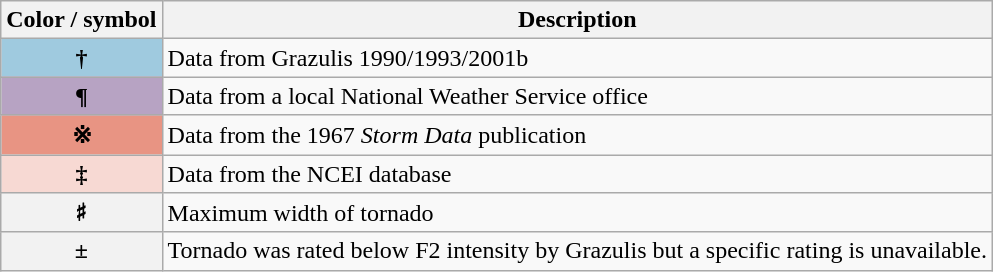<table class="wikitable">
<tr>
<th scope="col">Color / symbol</th>
<th scope="col">Description</th>
</tr>
<tr>
<th scope="row" style="background-color:#9FCADF;">†</th>
<td>Data from Grazulis 1990/1993/2001b</td>
</tr>
<tr>
<th scope="row" style="background-color:#B7A3C3;">¶</th>
<td>Data from a local National Weather Service office</td>
</tr>
<tr>
<th scope="row" style="background-color:#E89483;">※</th>
<td>Data from the 1967 <em>Storm Data</em> publication</td>
</tr>
<tr>
<th scope="row" style="background-color:#F7D9D3;">‡</th>
<td>Data from the NCEI database</td>
</tr>
<tr>
<th scope="row">♯</th>
<td>Maximum width of tornado</td>
</tr>
<tr>
<th scope="row">±</th>
<td>Tornado was rated below F2 intensity by Grazulis but a specific rating is unavailable.</td>
</tr>
</table>
